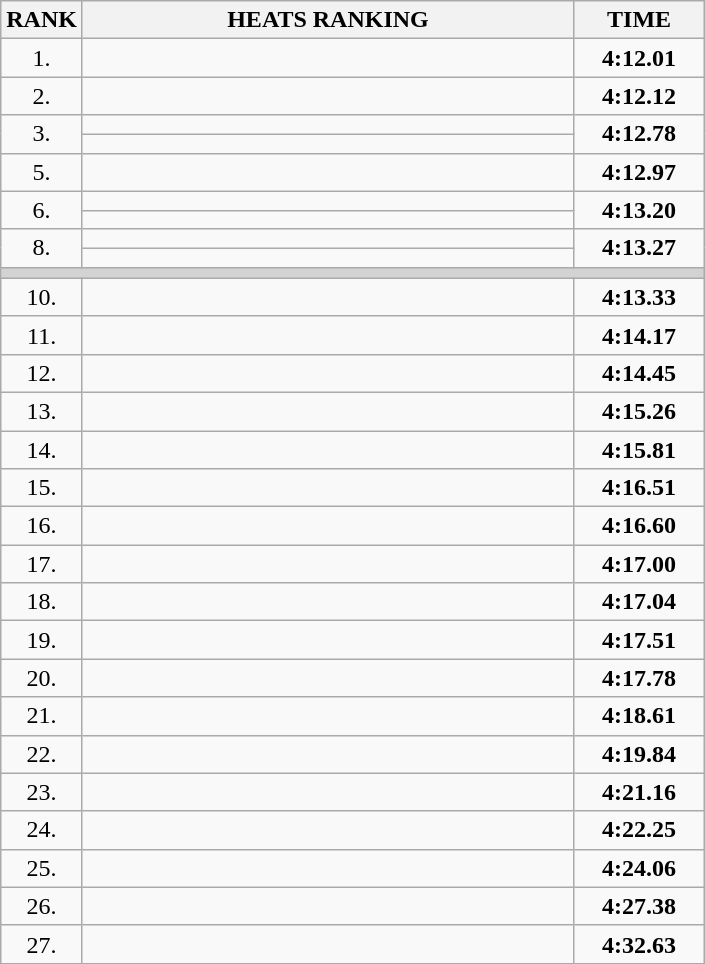<table class="wikitable">
<tr>
<th>RANK</th>
<th style="width: 20em">HEATS RANKING</th>
<th style="width: 5em">TIME</th>
</tr>
<tr>
<td align="center">1.</td>
<td></td>
<td align="center"><strong>4:12.01</strong></td>
</tr>
<tr>
<td align="center">2.</td>
<td></td>
<td align="center"><strong>4:12.12</strong></td>
</tr>
<tr>
<td rowspan=2 align="center">3.</td>
<td></td>
<td rowspan=2 align="center"><strong>4:12.78</strong></td>
</tr>
<tr>
<td></td>
</tr>
<tr>
<td align="center">5.</td>
<td></td>
<td align="center"><strong>4:12.97</strong></td>
</tr>
<tr>
<td rowspan=2 align="center">6.</td>
<td></td>
<td rowspan=2 align="center"><strong>4:13.20</strong></td>
</tr>
<tr>
<td></td>
</tr>
<tr>
<td rowspan=2 align="center">8.</td>
<td></td>
<td rowspan=2 align="center"><strong>4:13.27</strong></td>
</tr>
<tr>
<td></td>
</tr>
<tr>
<td colspan=3 bgcolor=lightgray></td>
</tr>
<tr>
<td align="center">10.</td>
<td></td>
<td align="center"><strong>4:13.33 </strong></td>
</tr>
<tr>
<td align="center">11.</td>
<td></td>
<td align="center"><strong>4:14.17 </strong></td>
</tr>
<tr>
<td align="center">12.</td>
<td></td>
<td align="center"><strong>4:14.45 </strong></td>
</tr>
<tr>
<td align="center">13.</td>
<td></td>
<td align="center"><strong>4:15.26 </strong></td>
</tr>
<tr>
<td align="center">14.</td>
<td></td>
<td align="center"><strong>4:15.81 </strong></td>
</tr>
<tr>
<td align="center">15.</td>
<td></td>
<td align="center"><strong>4:16.51 </strong></td>
</tr>
<tr>
<td align="center">16.</td>
<td></td>
<td align="center"><strong>4:16.60 </strong></td>
</tr>
<tr>
<td align="center">17.</td>
<td></td>
<td align="center"><strong>4:17.00 </strong></td>
</tr>
<tr>
<td align="center">18.</td>
<td></td>
<td align="center"><strong>4:17.04 </strong></td>
</tr>
<tr>
<td align="center">19.</td>
<td></td>
<td align="center"><strong>4:17.51 </strong></td>
</tr>
<tr>
<td align="center">20.</td>
<td></td>
<td align="center"><strong>4:17.78 </strong></td>
</tr>
<tr>
<td align="center">21.</td>
<td></td>
<td align="center"><strong>4:18.61 </strong></td>
</tr>
<tr>
<td align="center">22.</td>
<td></td>
<td align="center"><strong>4:19.84 </strong></td>
</tr>
<tr>
<td align="center">23.</td>
<td></td>
<td align="center"><strong>4:21.16 </strong></td>
</tr>
<tr>
<td align="center">24.</td>
<td></td>
<td align="center"><strong>4:22.25 </strong></td>
</tr>
<tr>
<td align="center">25.</td>
<td></td>
<td align="center"><strong>4:24.06 </strong></td>
</tr>
<tr>
<td align="center">26.</td>
<td></td>
<td align="center"><strong>4:27.38 </strong></td>
</tr>
<tr>
<td align="center">27.</td>
<td></td>
<td align="center"><strong>4:32.63 </strong></td>
</tr>
</table>
